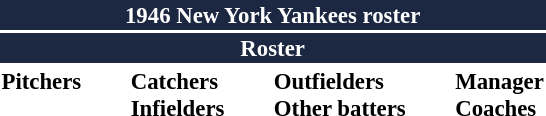<table class="toccolours" style="font-size: 95%;">
<tr>
<th colspan="10" style="background-color: #1c2841; color: white; text-align: center;">1946 New York Yankees roster</th>
</tr>
<tr>
<td colspan="10" style="background-color: #1c2841; color: white; text-align: center;"><strong>Roster</strong></td>
</tr>
<tr>
<td valign="top"><strong>Pitchers</strong><br>




















</td>
<td width="25px"></td>
<td valign="top"><strong>Catchers</strong><br>





<strong>Infielders</strong>










</td>
<td width="25px"></td>
<td valign="top"><strong>Outfielders</strong><br>




<strong>Other batters</strong>

</td>
<td width="25px"></td>
<td valign="top"><strong>Manager</strong><br>


<strong>Coaches</strong>


</td>
</tr>
</table>
